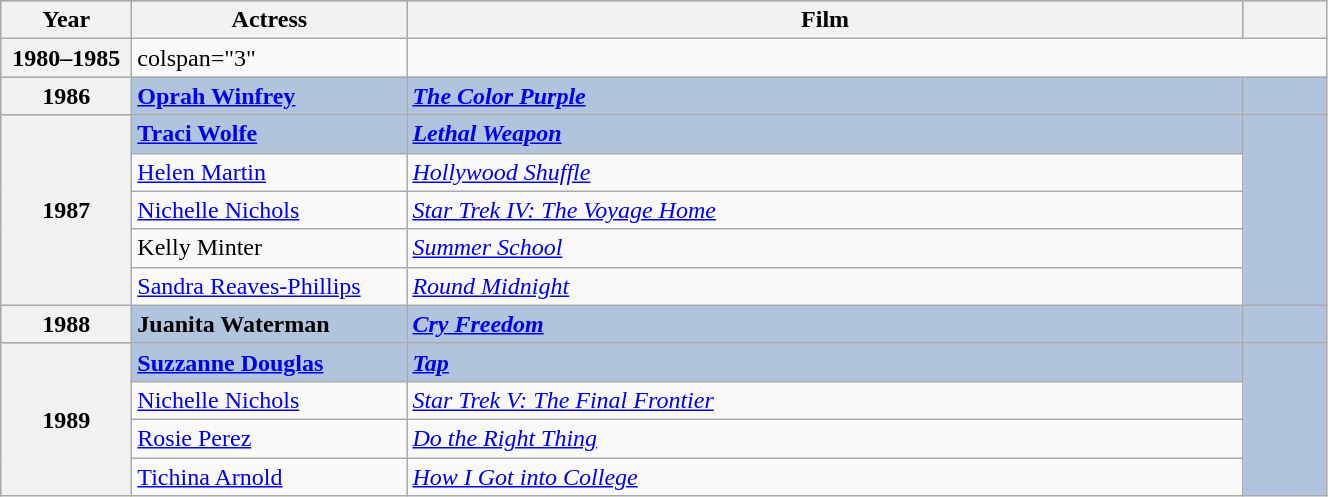<table class="wikitable" style="width:70%;">
<tr style="background:#bebebe;">
<th scope="col" style="width:5em;">Year</th>
<th scope="col" style="width:11em;">Actress</th>
<th scope="col">Film</th>
<th scope="col" style="width:3em;"></th>
</tr>
<tr>
<th scope="row">1980–1985</th>
<td>colspan="3" </td>
</tr>
<tr style="background:#B0C4DE; font-weight:bold;">
<th scope="row">1986</th>
<td><a href='#'>Oprah Winfrey</a></td>
<td><em><a href='#'>The Color Purple</a></em></td>
<td style="text-align:center;"></td>
</tr>
<tr style="background:#B0C4DE; font-weight:bold;">
<th scope="row" rowspan="5">1987</th>
<td><a href='#'>Traci Wolfe</a></td>
<td><em><a href='#'>Lethal Weapon</a></em></td>
<td rowspan="5" style="text-align:center;"></td>
</tr>
<tr>
<td><a href='#'>Helen Martin</a></td>
<td><em><a href='#'>Hollywood Shuffle</a></em></td>
</tr>
<tr>
<td><a href='#'>Nichelle Nichols</a></td>
<td><em><a href='#'>Star Trek IV: The Voyage Home</a></em></td>
</tr>
<tr>
<td>Kelly Minter</td>
<td><em><a href='#'>Summer School</a></em></td>
</tr>
<tr>
<td><a href='#'>Sandra Reaves-Phillips</a></td>
<td><em><a href='#'>Round Midnight</a></em></td>
</tr>
<tr style="background:#B0C4DE; font-weight:bold;">
<th scope="row">1988</th>
<td>Juanita Waterman</td>
<td><em><a href='#'>Cry Freedom</a></em></td>
<td style="text-align:center;"></td>
</tr>
<tr style="background:#B0C4DE; font-weight:bold;">
<th scope="row" rowspan="4" style="text-align:center;">1989</th>
<td><a href='#'>Suzzanne Douglas</a></td>
<td><em><a href='#'>Tap</a></em></td>
<td rowspan="4" style="text-align:center;"></td>
</tr>
<tr>
<td><a href='#'>Nichelle Nichols</a></td>
<td><em><a href='#'>Star Trek V: The Final Frontier</a></em></td>
</tr>
<tr>
<td><a href='#'>Rosie Perez</a></td>
<td><em><a href='#'>Do the Right Thing</a></em></td>
</tr>
<tr>
<td><a href='#'>Tichina Arnold</a></td>
<td><em><a href='#'>How I Got into College</a></em></td>
</tr>
</table>
